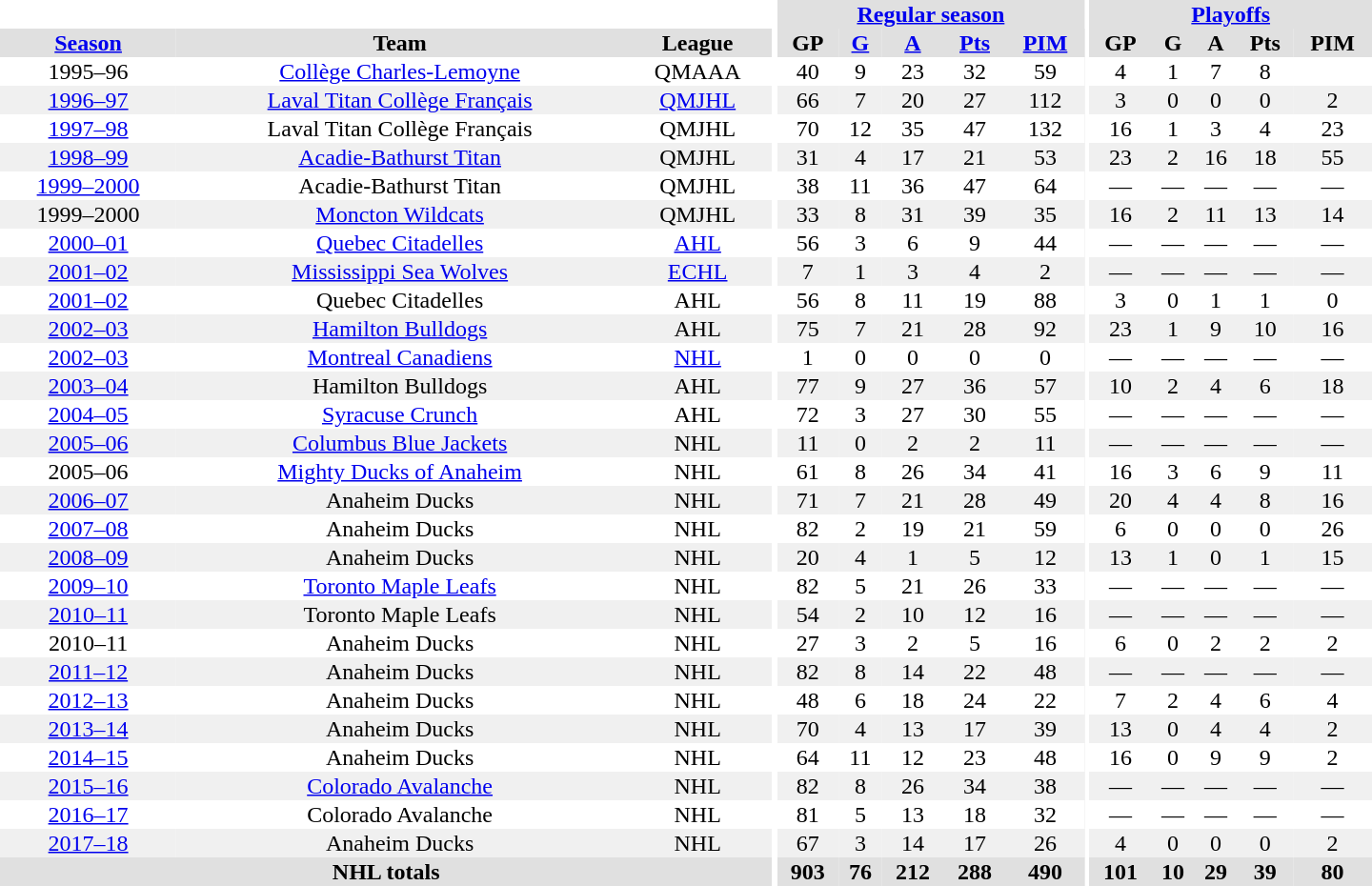<table border="0" cellpadding="1" cellspacing="0" style="text-align:center; width:60em">
<tr bgcolor="#e0e0e0">
<th colspan="3" bgcolor="#ffffff"></th>
<th rowspan="99" bgcolor="#ffffff"></th>
<th colspan="5"><a href='#'>Regular season</a></th>
<th rowspan="99" bgcolor="#ffffff"></th>
<th colspan="5"><a href='#'>Playoffs</a></th>
</tr>
<tr bgcolor="#e0e0e0">
<th><a href='#'>Season</a></th>
<th>Team</th>
<th>League</th>
<th>GP</th>
<th><a href='#'>G</a></th>
<th><a href='#'>A</a></th>
<th><a href='#'>Pts</a></th>
<th><a href='#'>PIM</a></th>
<th>GP</th>
<th>G</th>
<th>A</th>
<th>Pts</th>
<th>PIM</th>
</tr>
<tr>
<td>1995–96</td>
<td><a href='#'>Collège Charles-Lemoyne</a></td>
<td>QMAAA</td>
<td>40</td>
<td>9</td>
<td>23</td>
<td>32</td>
<td>59</td>
<td>4</td>
<td>1</td>
<td>7</td>
<td>8</td>
</tr>
<tr bgcolor="#f0f0f0">
<td><a href='#'>1996–97</a></td>
<td><a href='#'>Laval Titan Collège Français</a></td>
<td><a href='#'>QMJHL</a></td>
<td>66</td>
<td>7</td>
<td>20</td>
<td>27</td>
<td>112</td>
<td>3</td>
<td>0</td>
<td>0</td>
<td>0</td>
<td>2</td>
</tr>
<tr>
<td><a href='#'>1997–98</a></td>
<td>Laval Titan Collège Français</td>
<td>QMJHL</td>
<td>70</td>
<td>12</td>
<td>35</td>
<td>47</td>
<td>132</td>
<td>16</td>
<td>1</td>
<td>3</td>
<td>4</td>
<td>23</td>
</tr>
<tr bgcolor="#f0f0f0">
<td><a href='#'>1998–99</a></td>
<td><a href='#'>Acadie-Bathurst Titan</a></td>
<td>QMJHL</td>
<td>31</td>
<td>4</td>
<td>17</td>
<td>21</td>
<td>53</td>
<td>23</td>
<td>2</td>
<td>16</td>
<td>18</td>
<td>55</td>
</tr>
<tr>
<td><a href='#'>1999–2000</a></td>
<td>Acadie-Bathurst Titan</td>
<td>QMJHL</td>
<td>38</td>
<td>11</td>
<td>36</td>
<td>47</td>
<td>64</td>
<td>—</td>
<td>—</td>
<td>—</td>
<td>—</td>
<td>—</td>
</tr>
<tr bgcolor="#f0f0f0">
<td>1999–2000</td>
<td><a href='#'>Moncton Wildcats</a></td>
<td>QMJHL</td>
<td>33</td>
<td>8</td>
<td>31</td>
<td>39</td>
<td>35</td>
<td>16</td>
<td>2</td>
<td>11</td>
<td>13</td>
<td>14</td>
</tr>
<tr>
<td><a href='#'>2000–01</a></td>
<td><a href='#'>Quebec Citadelles</a></td>
<td><a href='#'>AHL</a></td>
<td>56</td>
<td>3</td>
<td>6</td>
<td>9</td>
<td>44</td>
<td>—</td>
<td>—</td>
<td>—</td>
<td>—</td>
<td>—</td>
</tr>
<tr bgcolor="#f0f0f0">
<td><a href='#'>2001–02</a></td>
<td><a href='#'>Mississippi Sea Wolves</a></td>
<td><a href='#'>ECHL</a></td>
<td>7</td>
<td>1</td>
<td>3</td>
<td>4</td>
<td>2</td>
<td>—</td>
<td>—</td>
<td>—</td>
<td>—</td>
<td>—</td>
</tr>
<tr>
<td><a href='#'>2001–02</a></td>
<td>Quebec Citadelles</td>
<td>AHL</td>
<td>56</td>
<td>8</td>
<td>11</td>
<td>19</td>
<td>88</td>
<td>3</td>
<td>0</td>
<td>1</td>
<td>1</td>
<td>0</td>
</tr>
<tr bgcolor="#f0f0f0">
<td><a href='#'>2002–03</a></td>
<td><a href='#'>Hamilton Bulldogs</a></td>
<td>AHL</td>
<td>75</td>
<td>7</td>
<td>21</td>
<td>28</td>
<td>92</td>
<td>23</td>
<td>1</td>
<td>9</td>
<td>10</td>
<td>16</td>
</tr>
<tr>
<td><a href='#'>2002–03</a></td>
<td><a href='#'>Montreal Canadiens</a></td>
<td><a href='#'>NHL</a></td>
<td>1</td>
<td>0</td>
<td>0</td>
<td>0</td>
<td>0</td>
<td>—</td>
<td>—</td>
<td>—</td>
<td>—</td>
<td>—</td>
</tr>
<tr bgcolor="#f0f0f0">
<td><a href='#'>2003–04</a></td>
<td>Hamilton Bulldogs</td>
<td>AHL</td>
<td>77</td>
<td>9</td>
<td>27</td>
<td>36</td>
<td>57</td>
<td>10</td>
<td>2</td>
<td>4</td>
<td>6</td>
<td>18</td>
</tr>
<tr>
<td><a href='#'>2004–05</a></td>
<td><a href='#'>Syracuse Crunch</a></td>
<td>AHL</td>
<td>72</td>
<td>3</td>
<td>27</td>
<td>30</td>
<td>55</td>
<td>—</td>
<td>—</td>
<td>—</td>
<td>—</td>
<td>—</td>
</tr>
<tr bgcolor="#f0f0f0">
<td><a href='#'>2005–06</a></td>
<td><a href='#'>Columbus Blue Jackets</a></td>
<td>NHL</td>
<td>11</td>
<td>0</td>
<td>2</td>
<td>2</td>
<td>11</td>
<td>—</td>
<td>—</td>
<td>—</td>
<td>—</td>
<td>—</td>
</tr>
<tr>
<td>2005–06</td>
<td><a href='#'>Mighty Ducks of Anaheim</a></td>
<td>NHL</td>
<td>61</td>
<td>8</td>
<td>26</td>
<td>34</td>
<td>41</td>
<td>16</td>
<td>3</td>
<td>6</td>
<td>9</td>
<td>11</td>
</tr>
<tr bgcolor="#f0f0f0">
<td><a href='#'>2006–07</a></td>
<td>Anaheim Ducks</td>
<td>NHL</td>
<td>71</td>
<td>7</td>
<td>21</td>
<td>28</td>
<td>49</td>
<td>20</td>
<td>4</td>
<td>4</td>
<td>8</td>
<td>16</td>
</tr>
<tr>
<td><a href='#'>2007–08</a></td>
<td>Anaheim Ducks</td>
<td>NHL</td>
<td>82</td>
<td>2</td>
<td>19</td>
<td>21</td>
<td>59</td>
<td>6</td>
<td>0</td>
<td>0</td>
<td>0</td>
<td>26</td>
</tr>
<tr bgcolor="#f0f0f0">
<td><a href='#'>2008–09</a></td>
<td>Anaheim Ducks</td>
<td>NHL</td>
<td>20</td>
<td>4</td>
<td>1</td>
<td>5</td>
<td>12</td>
<td>13</td>
<td>1</td>
<td>0</td>
<td>1</td>
<td>15</td>
</tr>
<tr>
<td><a href='#'>2009–10</a></td>
<td><a href='#'>Toronto Maple Leafs</a></td>
<td>NHL</td>
<td>82</td>
<td>5</td>
<td>21</td>
<td>26</td>
<td>33</td>
<td>—</td>
<td>—</td>
<td>—</td>
<td>—</td>
<td>—</td>
</tr>
<tr bgcolor="#f0f0f0">
<td><a href='#'>2010–11</a></td>
<td>Toronto Maple Leafs</td>
<td>NHL</td>
<td>54</td>
<td>2</td>
<td>10</td>
<td>12</td>
<td>16</td>
<td>—</td>
<td>—</td>
<td>—</td>
<td>—</td>
<td>—</td>
</tr>
<tr>
<td>2010–11</td>
<td>Anaheim Ducks</td>
<td>NHL</td>
<td>27</td>
<td>3</td>
<td>2</td>
<td>5</td>
<td>16</td>
<td>6</td>
<td>0</td>
<td>2</td>
<td>2</td>
<td>2</td>
</tr>
<tr bgcolor="#f0f0f0">
<td><a href='#'>2011–12</a></td>
<td>Anaheim Ducks</td>
<td>NHL</td>
<td>82</td>
<td>8</td>
<td>14</td>
<td>22</td>
<td>48</td>
<td>—</td>
<td>—</td>
<td>—</td>
<td>—</td>
<td>—</td>
</tr>
<tr>
<td><a href='#'>2012–13</a></td>
<td>Anaheim Ducks</td>
<td>NHL</td>
<td>48</td>
<td>6</td>
<td>18</td>
<td>24</td>
<td>22</td>
<td>7</td>
<td>2</td>
<td>4</td>
<td>6</td>
<td>4</td>
</tr>
<tr bgcolor="#f0f0f0">
<td><a href='#'>2013–14</a></td>
<td>Anaheim Ducks</td>
<td>NHL</td>
<td>70</td>
<td>4</td>
<td>13</td>
<td>17</td>
<td>39</td>
<td>13</td>
<td>0</td>
<td>4</td>
<td>4</td>
<td>2</td>
</tr>
<tr>
<td><a href='#'>2014–15</a></td>
<td>Anaheim Ducks</td>
<td>NHL</td>
<td>64</td>
<td>11</td>
<td>12</td>
<td>23</td>
<td>48</td>
<td>16</td>
<td>0</td>
<td>9</td>
<td>9</td>
<td>2</td>
</tr>
<tr bgcolor="#f0f0f0">
<td><a href='#'>2015–16</a></td>
<td><a href='#'>Colorado Avalanche</a></td>
<td>NHL</td>
<td>82</td>
<td>8</td>
<td>26</td>
<td>34</td>
<td>38</td>
<td>—</td>
<td>—</td>
<td>—</td>
<td>—</td>
<td>—</td>
</tr>
<tr>
<td><a href='#'>2016–17</a></td>
<td>Colorado Avalanche</td>
<td>NHL</td>
<td>81</td>
<td>5</td>
<td>13</td>
<td>18</td>
<td>32</td>
<td>—</td>
<td>—</td>
<td>—</td>
<td>—</td>
<td>—</td>
</tr>
<tr bgcolor="#f0f0f0">
<td><a href='#'>2017–18</a></td>
<td>Anaheim Ducks</td>
<td>NHL</td>
<td>67</td>
<td>3</td>
<td>14</td>
<td>17</td>
<td>26</td>
<td>4</td>
<td>0</td>
<td>0</td>
<td>0</td>
<td>2</td>
</tr>
<tr bgcolor="#e0e0e0">
<th colspan="3">NHL totals</th>
<th>903</th>
<th>76</th>
<th>212</th>
<th>288</th>
<th>490</th>
<th>101</th>
<th>10</th>
<th>29</th>
<th>39</th>
<th>80</th>
</tr>
</table>
